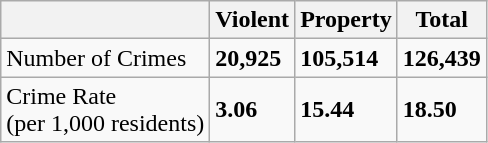<table class="wikitable">
<tr>
<th></th>
<th>Violent</th>
<th>Property</th>
<th>Total</th>
</tr>
<tr>
<td>Number of Crimes</td>
<td><strong>20,925</strong></td>
<td><strong>105,514</strong></td>
<td><strong>126,439</strong></td>
</tr>
<tr>
<td>Crime Rate<br>(per 1,000 residents)</td>
<td><strong>3.06</strong></td>
<td><strong>15.44</strong></td>
<td><strong>18.50</strong></td>
</tr>
</table>
